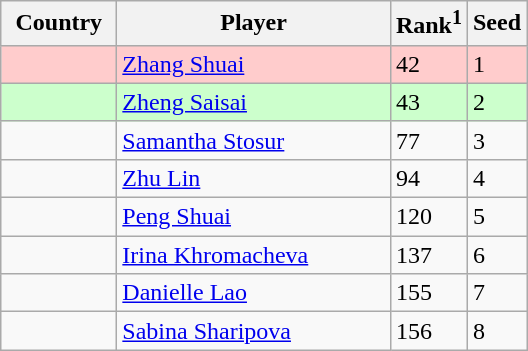<table class="sortable wikitable">
<tr>
<th width="70">Country</th>
<th width="175">Player</th>
<th>Rank<sup>1</sup></th>
<th>Seed</th>
</tr>
<tr style="background:#fcc;">
<td></td>
<td><a href='#'>Zhang Shuai</a></td>
<td>42</td>
<td>1</td>
</tr>
<tr style="background:#cfc;">
<td></td>
<td><a href='#'>Zheng Saisai</a></td>
<td>43</td>
<td>2</td>
</tr>
<tr>
<td></td>
<td><a href='#'>Samantha Stosur</a></td>
<td>77</td>
<td>3</td>
</tr>
<tr>
<td></td>
<td><a href='#'>Zhu Lin</a></td>
<td>94</td>
<td>4</td>
</tr>
<tr>
<td></td>
<td><a href='#'>Peng Shuai</a></td>
<td>120</td>
<td>5</td>
</tr>
<tr>
<td></td>
<td><a href='#'>Irina Khromacheva</a></td>
<td>137</td>
<td>6</td>
</tr>
<tr>
<td></td>
<td><a href='#'>Danielle Lao</a></td>
<td>155</td>
<td>7</td>
</tr>
<tr>
<td></td>
<td><a href='#'>Sabina Sharipova</a></td>
<td>156</td>
<td>8</td>
</tr>
</table>
